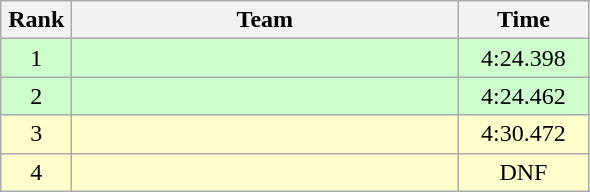<table class=wikitable style="text-align:center">
<tr>
<th width=40>Rank</th>
<th width=250>Team</th>
<th width=80>Time</th>
</tr>
<tr bgcolor="ccffcc">
<td>1</td>
<td align=left></td>
<td>4:24.398</td>
</tr>
<tr bgcolor="ccffcc">
<td>2</td>
<td align=left></td>
<td>4:24.462</td>
</tr>
<tr bgcolor="ffffcc">
<td>3</td>
<td align=left></td>
<td>4:30.472</td>
</tr>
<tr bgcolor="ffffcc">
<td>4</td>
<td align=left></td>
<td>DNF</td>
</tr>
</table>
